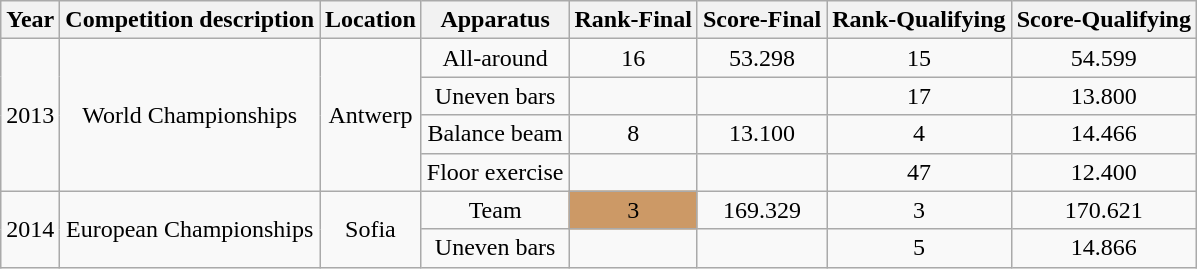<table class="wikitable" style="text-align:center">
<tr>
<th>Year</th>
<th>Competition description</th>
<th>Location</th>
<th>Apparatus</th>
<th>Rank-Final</th>
<th>Score-Final</th>
<th>Rank-Qualifying</th>
<th>Score-Qualifying</th>
</tr>
<tr>
<td rowspan=4>2013</td>
<td rowspan=4>World Championships</td>
<td rowspan=4>Antwerp</td>
<td>All-around</td>
<td>16</td>
<td>53.298</td>
<td>15</td>
<td>54.599</td>
</tr>
<tr>
<td>Uneven bars</td>
<td></td>
<td></td>
<td>17</td>
<td>13.800</td>
</tr>
<tr>
<td>Balance beam</td>
<td>8</td>
<td>13.100</td>
<td>4</td>
<td>14.466</td>
</tr>
<tr>
<td>Floor exercise</td>
<td></td>
<td></td>
<td>47</td>
<td>12.400</td>
</tr>
<tr>
<td rowspan=2>2014</td>
<td rowspan=2>European Championships</td>
<td rowspan=2>Sofia</td>
<td>Team</td>
<td bgcolor=cc9966>3</td>
<td>169.329</td>
<td>3</td>
<td>170.621</td>
</tr>
<tr>
<td>Uneven bars</td>
<td></td>
<td></td>
<td>5</td>
<td>14.866</td>
</tr>
</table>
